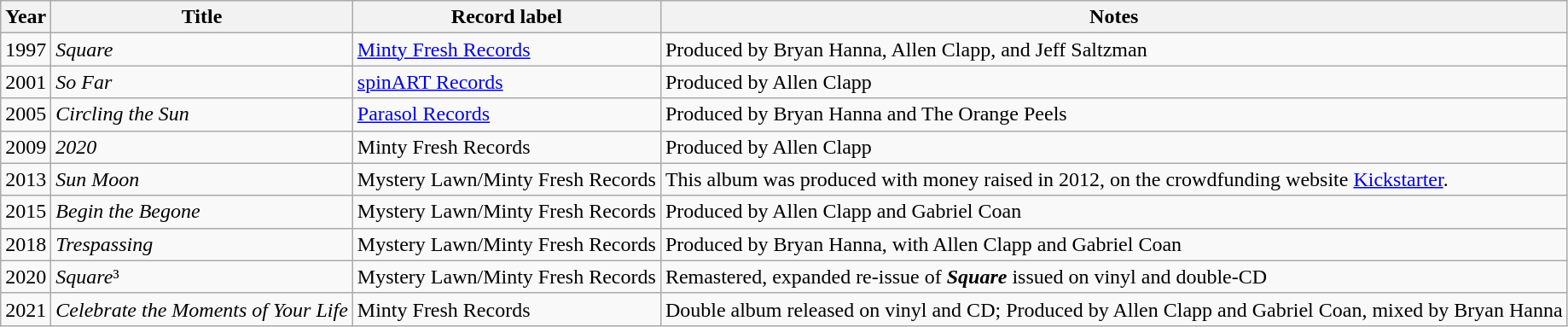<table class="wikitable sortable">
<tr>
<th>Year</th>
<th>Title</th>
<th>Record label</th>
<th>Notes</th>
</tr>
<tr>
<td>1997</td>
<td><em>Square</em></td>
<td><a href='#'>Minty Fresh Records</a></td>
<td>Produced by Bryan Hanna, Allen Clapp, and Jeff Saltzman</td>
</tr>
<tr>
<td>2001</td>
<td><em>So Far</em></td>
<td><a href='#'>spinART Records</a></td>
<td>Produced by Allen Clapp</td>
</tr>
<tr>
<td>2005</td>
<td><em>Circling the Sun</em></td>
<td><a href='#'>Parasol Records</a></td>
<td>Produced by Bryan Hanna and The Orange Peels</td>
</tr>
<tr>
<td>2009</td>
<td><em>2020</em></td>
<td>Minty Fresh Records</td>
<td> Produced by Allen Clapp</td>
</tr>
<tr>
<td>2013</td>
<td><em>Sun Moon</em></td>
<td>Mystery Lawn/Minty Fresh Records</td>
<td>This album was produced with money raised in 2012, on the crowdfunding website <a href='#'>Kickstarter</a>.</td>
</tr>
<tr>
<td>2015</td>
<td><em>Begin the Begone</em></td>
<td>Mystery Lawn/Minty Fresh Records</td>
<td>Produced by Allen Clapp and Gabriel Coan</td>
</tr>
<tr>
<td>2018</td>
<td><em>Trespassing</em></td>
<td>Mystery Lawn/Minty Fresh Records</td>
<td> Produced by Bryan Hanna, with Allen Clapp and Gabriel Coan</td>
</tr>
<tr>
<td>2020</td>
<td><em>Square</em>³</td>
<td>Mystery Lawn/Minty Fresh Records</td>
<td>Remastered, expanded re-issue of <strong><em>Square</em></strong> issued on vinyl and double-CD</td>
</tr>
<tr>
<td>2021</td>
<td><em>Celebrate the Moments of Your Life</em></td>
<td>Minty Fresh Records</td>
<td>Double album released on vinyl and CD; Produced by Allen Clapp and Gabriel Coan, mixed by Bryan Hanna</td>
</tr>
</table>
